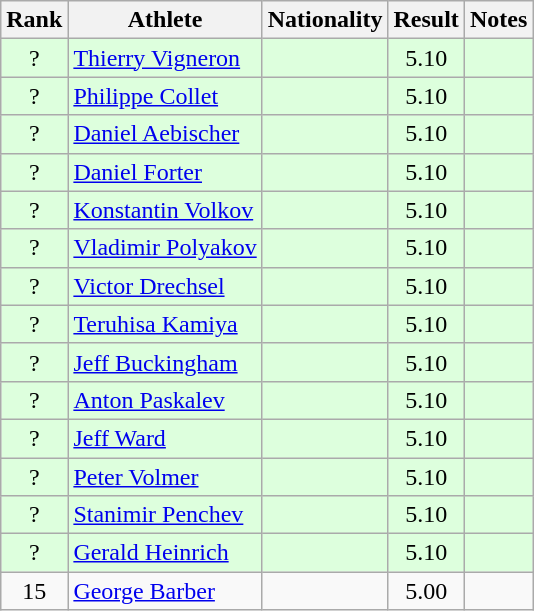<table class="wikitable sortable" style="text-align:center">
<tr>
<th>Rank</th>
<th>Athlete</th>
<th>Nationality</th>
<th>Result</th>
<th>Notes</th>
</tr>
<tr bgcolor=ddffdd>
<td>?</td>
<td align=left><a href='#'>Thierry Vigneron</a></td>
<td align=left></td>
<td>5.10</td>
<td></td>
</tr>
<tr bgcolor=ddffdd>
<td>?</td>
<td align=left><a href='#'>Philippe Collet</a></td>
<td align=left></td>
<td>5.10</td>
<td></td>
</tr>
<tr bgcolor=ddffdd>
<td>?</td>
<td align=left><a href='#'>Daniel Aebischer</a></td>
<td align=left></td>
<td>5.10</td>
<td></td>
</tr>
<tr bgcolor=ddffdd>
<td>?</td>
<td align=left><a href='#'>Daniel Forter</a></td>
<td align=left></td>
<td>5.10</td>
<td></td>
</tr>
<tr bgcolor=ddffdd>
<td>?</td>
<td align=left><a href='#'>Konstantin Volkov</a></td>
<td align=left></td>
<td>5.10</td>
<td></td>
</tr>
<tr bgcolor=ddffdd>
<td>?</td>
<td align=left><a href='#'>Vladimir Polyakov</a></td>
<td align=left></td>
<td>5.10</td>
<td></td>
</tr>
<tr bgcolor=ddffdd>
<td>?</td>
<td align=left><a href='#'>Victor Drechsel</a></td>
<td align=left></td>
<td>5.10</td>
<td></td>
</tr>
<tr bgcolor=ddffdd>
<td>?</td>
<td align=left><a href='#'>Teruhisa Kamiya</a></td>
<td align=left></td>
<td>5.10</td>
<td></td>
</tr>
<tr bgcolor=ddffdd>
<td>?</td>
<td align=left><a href='#'>Jeff Buckingham</a></td>
<td align=left></td>
<td>5.10</td>
<td></td>
</tr>
<tr bgcolor=ddffdd>
<td>?</td>
<td align=left><a href='#'>Anton Paskalev</a></td>
<td align=left></td>
<td>5.10</td>
<td></td>
</tr>
<tr bgcolor=ddffdd>
<td>?</td>
<td align=left><a href='#'>Jeff Ward</a></td>
<td align=left></td>
<td>5.10</td>
<td></td>
</tr>
<tr bgcolor=ddffdd>
<td>?</td>
<td align=left><a href='#'>Peter Volmer</a></td>
<td align=left></td>
<td>5.10</td>
<td></td>
</tr>
<tr bgcolor=ddffdd>
<td>?</td>
<td align=left><a href='#'>Stanimir Penchev</a></td>
<td align=left></td>
<td>5.10</td>
<td></td>
</tr>
<tr bgcolor=ddffdd>
<td>?</td>
<td align=left><a href='#'>Gerald Heinrich</a></td>
<td align=left></td>
<td>5.10</td>
<td></td>
</tr>
<tr>
<td>15</td>
<td align=left><a href='#'>George Barber</a></td>
<td align=left></td>
<td>5.00</td>
<td></td>
</tr>
</table>
